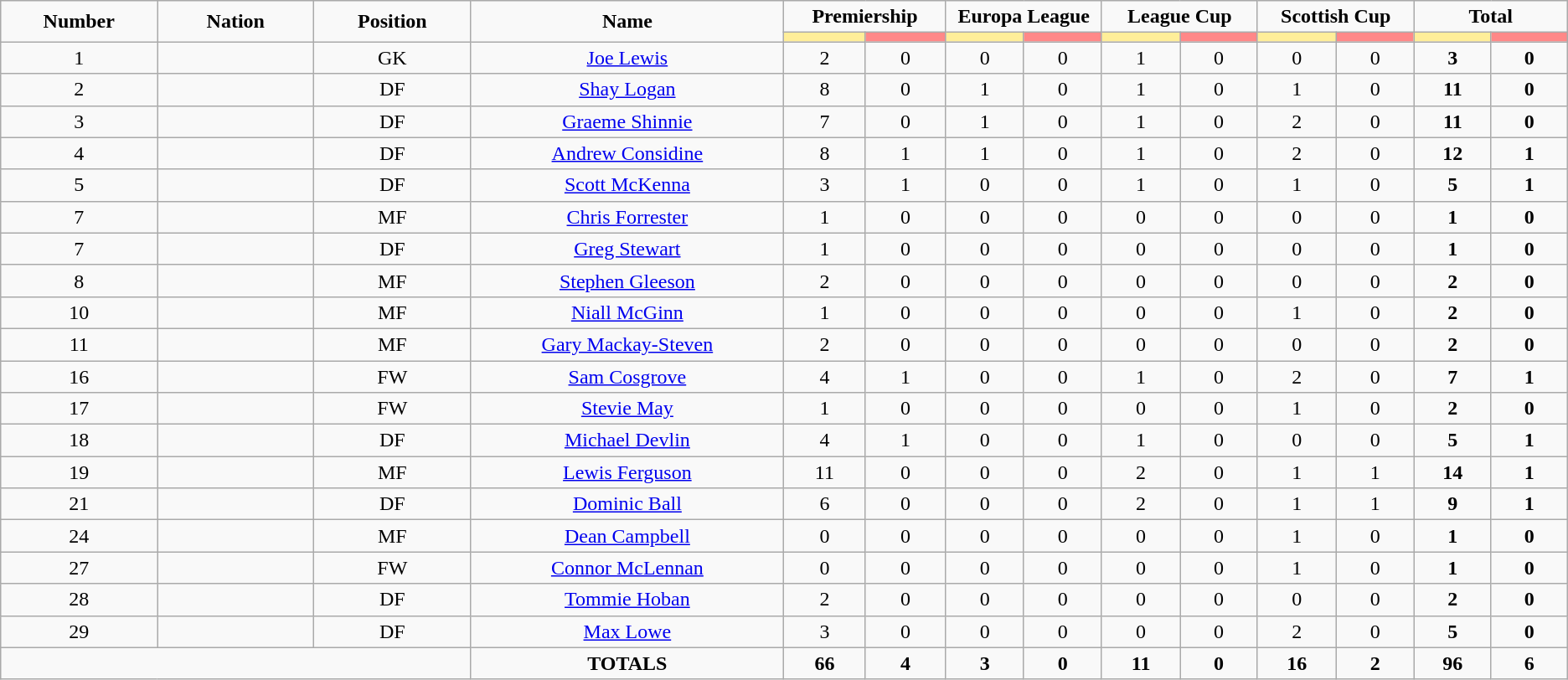<table class="wikitable" style="font-size: 100%; text-align: center;">
<tr>
<td rowspan="2" width="10%" align="center"><strong>Number</strong></td>
<td rowspan="2" width="10%" align="center"><strong>Nation</strong></td>
<td rowspan="2" width="10%" align="center"><strong>Position</strong></td>
<td rowspan="2" width="20%" align="center"><strong>Name</strong></td>
<td colspan="2" align="center"><strong>Premiership</strong></td>
<td colspan="2" align="center"><strong>Europa League</strong></td>
<td colspan="2" align="center"><strong>League Cup</strong></td>
<td colspan="2" align="center"><strong>Scottish Cup</strong></td>
<td colspan="2" align="center"><strong>Total </strong></td>
</tr>
<tr>
<th width=60 style="background: #FFEE99"></th>
<th width=60 style="background: #FF8888"></th>
<th width=60 style="background: #FFEE99"></th>
<th width=60 style="background: #FF8888"></th>
<th width=60 style="background: #FFEE99"></th>
<th width=60 style="background: #FF8888"></th>
<th width=60 style="background: #FFEE99"></th>
<th width=60 style="background: #FF8888"></th>
<th width=60 style="background: #FFEE99"></th>
<th width=60 style="background: #FF8888"></th>
</tr>
<tr>
<td>1</td>
<td></td>
<td>GK</td>
<td><a href='#'>Joe Lewis</a></td>
<td>2</td>
<td>0</td>
<td>0</td>
<td>0</td>
<td>1</td>
<td>0</td>
<td>0</td>
<td>0</td>
<td><strong>3</strong></td>
<td><strong>0</strong></td>
</tr>
<tr>
<td>2</td>
<td></td>
<td>DF</td>
<td><a href='#'>Shay Logan</a></td>
<td>8</td>
<td>0</td>
<td>1</td>
<td>0</td>
<td>1</td>
<td>0</td>
<td>1</td>
<td>0</td>
<td><strong>11</strong></td>
<td><strong>0</strong></td>
</tr>
<tr>
<td>3</td>
<td></td>
<td>DF</td>
<td><a href='#'>Graeme Shinnie</a></td>
<td>7</td>
<td>0</td>
<td>1</td>
<td>0</td>
<td>1</td>
<td>0</td>
<td>2</td>
<td>0</td>
<td><strong>11</strong></td>
<td><strong>0</strong></td>
</tr>
<tr>
<td>4</td>
<td></td>
<td>DF</td>
<td><a href='#'>Andrew Considine</a></td>
<td>8</td>
<td>1</td>
<td>1</td>
<td>0</td>
<td>1</td>
<td>0</td>
<td>2</td>
<td>0</td>
<td><strong>12</strong></td>
<td><strong>1</strong></td>
</tr>
<tr>
<td>5</td>
<td></td>
<td>DF</td>
<td><a href='#'>Scott McKenna</a></td>
<td>3</td>
<td>1</td>
<td>0</td>
<td>0</td>
<td>1</td>
<td>0</td>
<td>1</td>
<td>0</td>
<td><strong>5</strong></td>
<td><strong>1</strong></td>
</tr>
<tr>
<td>7</td>
<td></td>
<td>MF</td>
<td><a href='#'>Chris Forrester</a></td>
<td>1</td>
<td>0</td>
<td>0</td>
<td>0</td>
<td>0</td>
<td>0</td>
<td>0</td>
<td>0</td>
<td><strong>1</strong></td>
<td><strong>0</strong></td>
</tr>
<tr>
<td>7</td>
<td></td>
<td>DF</td>
<td><a href='#'>Greg Stewart</a></td>
<td>1</td>
<td>0</td>
<td>0</td>
<td>0</td>
<td>0</td>
<td>0</td>
<td>0</td>
<td>0</td>
<td><strong>1</strong></td>
<td><strong>0</strong></td>
</tr>
<tr>
<td>8</td>
<td></td>
<td>MF</td>
<td><a href='#'>Stephen Gleeson</a></td>
<td>2</td>
<td>0</td>
<td>0</td>
<td>0</td>
<td>0</td>
<td>0</td>
<td>0</td>
<td>0</td>
<td><strong>2</strong></td>
<td><strong>0</strong></td>
</tr>
<tr>
<td>10</td>
<td></td>
<td>MF</td>
<td><a href='#'>Niall McGinn</a></td>
<td>1</td>
<td>0</td>
<td>0</td>
<td>0</td>
<td>0</td>
<td>0</td>
<td>1</td>
<td>0</td>
<td><strong>2</strong></td>
<td><strong>0</strong></td>
</tr>
<tr>
<td>11</td>
<td></td>
<td>MF</td>
<td><a href='#'>Gary Mackay-Steven</a></td>
<td>2</td>
<td>0</td>
<td>0</td>
<td>0</td>
<td>0</td>
<td>0</td>
<td>0</td>
<td>0</td>
<td><strong>2</strong></td>
<td><strong>0</strong></td>
</tr>
<tr>
<td>16</td>
<td></td>
<td>FW</td>
<td><a href='#'>Sam Cosgrove</a></td>
<td>4</td>
<td>1</td>
<td>0</td>
<td>0</td>
<td>1</td>
<td>0</td>
<td>2</td>
<td>0</td>
<td><strong>7</strong></td>
<td><strong>1</strong></td>
</tr>
<tr>
<td>17</td>
<td></td>
<td>FW</td>
<td><a href='#'>Stevie May</a></td>
<td>1</td>
<td>0</td>
<td>0</td>
<td>0</td>
<td>0</td>
<td>0</td>
<td>1</td>
<td>0</td>
<td><strong>2</strong></td>
<td><strong>0</strong></td>
</tr>
<tr>
<td>18</td>
<td></td>
<td>DF</td>
<td><a href='#'>Michael Devlin</a></td>
<td>4</td>
<td>1</td>
<td>0</td>
<td>0</td>
<td>1</td>
<td>0</td>
<td>0</td>
<td>0</td>
<td><strong>5</strong></td>
<td><strong>1</strong></td>
</tr>
<tr>
<td>19</td>
<td></td>
<td>MF</td>
<td><a href='#'>Lewis Ferguson</a></td>
<td>11</td>
<td>0</td>
<td>0</td>
<td>0</td>
<td>2</td>
<td>0</td>
<td>1</td>
<td>1</td>
<td><strong>14</strong></td>
<td><strong>1</strong></td>
</tr>
<tr>
<td>21</td>
<td></td>
<td>DF</td>
<td><a href='#'>Dominic Ball</a></td>
<td>6</td>
<td>0</td>
<td>0</td>
<td>0</td>
<td>2</td>
<td>0</td>
<td>1</td>
<td>1</td>
<td><strong>9</strong></td>
<td><strong>1</strong></td>
</tr>
<tr>
<td>24</td>
<td></td>
<td>MF</td>
<td><a href='#'>Dean Campbell</a></td>
<td>0</td>
<td>0</td>
<td>0</td>
<td>0</td>
<td>0</td>
<td>0</td>
<td>1</td>
<td>0</td>
<td><strong>1</strong></td>
<td><strong>0</strong></td>
</tr>
<tr>
<td>27</td>
<td></td>
<td>FW</td>
<td><a href='#'>Connor McLennan</a></td>
<td>0</td>
<td>0</td>
<td>0</td>
<td>0</td>
<td>0</td>
<td>0</td>
<td>1</td>
<td>0</td>
<td><strong>1</strong></td>
<td><strong>0</strong></td>
</tr>
<tr>
<td>28</td>
<td></td>
<td>DF</td>
<td><a href='#'>Tommie Hoban</a></td>
<td>2</td>
<td>0</td>
<td>0</td>
<td>0</td>
<td>0</td>
<td>0</td>
<td>0</td>
<td>0</td>
<td><strong>2</strong></td>
<td><strong>0</strong></td>
</tr>
<tr>
<td>29</td>
<td></td>
<td>DF</td>
<td><a href='#'>Max Lowe</a></td>
<td>3</td>
<td>0</td>
<td>0</td>
<td>0</td>
<td>0</td>
<td>0</td>
<td>2</td>
<td>0</td>
<td><strong>5</strong></td>
<td><strong>0</strong></td>
</tr>
<tr>
<td colspan="3"></td>
<td><strong>TOTALS</strong></td>
<td><strong>66</strong></td>
<td><strong>4</strong></td>
<td><strong>3</strong></td>
<td><strong>0</strong></td>
<td><strong>11</strong></td>
<td><strong>0</strong></td>
<td><strong>16</strong></td>
<td><strong>2</strong></td>
<td><strong>96</strong></td>
<td><strong>6</strong></td>
</tr>
</table>
